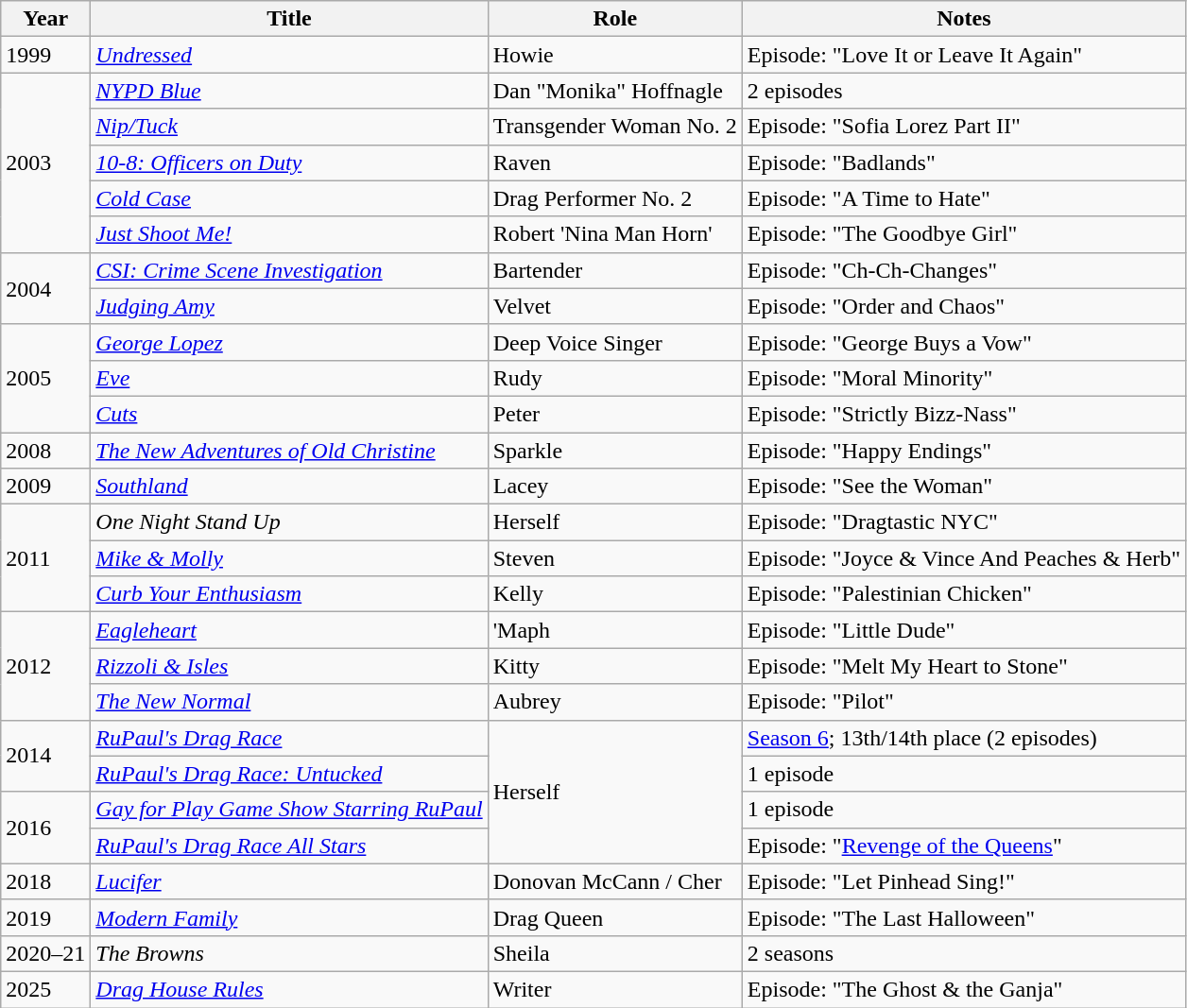<table class="wikitable sortable">
<tr>
<th>Year</th>
<th>Title</th>
<th>Role</th>
<th class="unsortable">Notes</th>
</tr>
<tr>
<td>1999</td>
<td><em><a href='#'>Undressed</a></em></td>
<td>Howie</td>
<td>Episode: "Love It or Leave It Again"</td>
</tr>
<tr>
<td rowspan="5">2003</td>
<td><em><a href='#'>NYPD Blue</a></em></td>
<td>Dan "Monika" Hoffnagle</td>
<td>2 episodes</td>
</tr>
<tr>
<td><em><a href='#'>Nip/Tuck</a></em></td>
<td>Transgender Woman No. 2</td>
<td>Episode: "Sofia Lorez Part II"</td>
</tr>
<tr>
<td><em><a href='#'>10-8: Officers on Duty</a></em></td>
<td>Raven</td>
<td>Episode: "Badlands"</td>
</tr>
<tr>
<td><em><a href='#'>Cold Case</a></em></td>
<td>Drag Performer No. 2</td>
<td>Episode: "A Time to Hate"</td>
</tr>
<tr>
<td><em><a href='#'>Just Shoot Me!</a></em></td>
<td>Robert 'Nina Man Horn'</td>
<td>Episode: "The Goodbye Girl"</td>
</tr>
<tr>
<td rowspan="2">2004</td>
<td><em><a href='#'>CSI: Crime Scene Investigation</a></em></td>
<td>Bartender</td>
<td>Episode: "Ch-Ch-Changes"</td>
</tr>
<tr>
<td><em><a href='#'>Judging Amy</a></em></td>
<td>Velvet</td>
<td>Episode: "Order and Chaos"</td>
</tr>
<tr>
<td rowspan="3">2005</td>
<td><em><a href='#'>George Lopez</a></em></td>
<td>Deep Voice Singer</td>
<td>Episode: "George Buys a Vow"</td>
</tr>
<tr>
<td><em><a href='#'>Eve</a></em></td>
<td>Rudy</td>
<td>Episode: "Moral Minority"</td>
</tr>
<tr>
<td><em><a href='#'>Cuts</a></em></td>
<td>Peter</td>
<td>Episode: "Strictly Bizz-Nass"</td>
</tr>
<tr>
<td>2008</td>
<td><em><a href='#'>The New Adventures of Old Christine</a></em></td>
<td>Sparkle</td>
<td>Episode: "Happy Endings"</td>
</tr>
<tr>
<td>2009</td>
<td><em><a href='#'>Southland</a></em></td>
<td>Lacey</td>
<td>Episode: "See the Woman"</td>
</tr>
<tr>
<td rowspan="3">2011</td>
<td><em>One Night Stand Up</em></td>
<td>Herself</td>
<td>Episode: "Dragtastic NYC"</td>
</tr>
<tr>
<td><em><a href='#'>Mike & Molly</a></em></td>
<td>Steven</td>
<td>Episode: "Joyce & Vince And Peaches & Herb"</td>
</tr>
<tr>
<td><em><a href='#'>Curb Your Enthusiasm</a></em></td>
<td>Kelly</td>
<td>Episode: "Palestinian Chicken"</td>
</tr>
<tr>
<td rowspan="3">2012</td>
<td><em><a href='#'>Eagleheart</a></em></td>
<td>'Maph</td>
<td>Episode: "Little Dude"</td>
</tr>
<tr>
<td><em><a href='#'>Rizzoli & Isles</a></em></td>
<td>Kitty</td>
<td>Episode: "Melt My Heart to Stone"</td>
</tr>
<tr>
<td><em><a href='#'>The New Normal</a></em></td>
<td>Aubrey</td>
<td>Episode: "Pilot"</td>
</tr>
<tr>
<td rowspan="2">2014</td>
<td><em><a href='#'>RuPaul's Drag Race</a></em></td>
<td rowspan="4">Herself</td>
<td><a href='#'>Season 6</a>; 13th/14th place (2 episodes)</td>
</tr>
<tr>
<td><em><a href='#'>RuPaul's Drag Race: Untucked</a></em></td>
<td>1 episode</td>
</tr>
<tr>
<td rowspan="2">2016</td>
<td><em><a href='#'>Gay for Play Game Show Starring RuPaul</a></em></td>
<td>1 episode</td>
</tr>
<tr>
<td><em><a href='#'>RuPaul's Drag Race All Stars</a></em></td>
<td>Episode: "<a href='#'>Revenge of the Queens</a>"</td>
</tr>
<tr>
<td>2018</td>
<td><em><a href='#'>Lucifer</a></em></td>
<td>Donovan McCann / Cher</td>
<td>Episode: "Let Pinhead Sing!"</td>
</tr>
<tr>
<td>2019</td>
<td><em><a href='#'>Modern Family</a></em></td>
<td>Drag Queen</td>
<td>Episode: "The Last Halloween"</td>
</tr>
<tr>
<td>2020–21</td>
<td><em>The Browns</em></td>
<td>Sheila</td>
<td>2 seasons</td>
</tr>
<tr>
<td>2025</td>
<td><em><a href='#'>Drag House Rules</a></em></td>
<td>Writer</td>
<td>Episode: "The Ghost & the Ganja"</td>
</tr>
</table>
